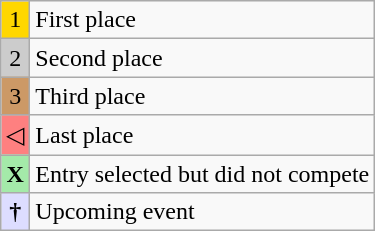<table class="wikitable">
<tr>
<td style="text-align:center; background-color:#FFD700;">1</td>
<td>First place</td>
</tr>
<tr>
<td style="text-align:center; background-color:#CCC;">2</td>
<td>Second place</td>
</tr>
<tr>
<td style="text-align:center; background-color:#C96;">3</td>
<td>Third place</td>
</tr>
<tr>
<td style="text-align:center; background-color:#FE8080;">◁</td>
<td>Last place</td>
</tr>
<tr>
<td style="text-align:center; background-color:#A4EAA9;"><strong>X</strong></td>
<td>Entry selected but did not compete</td>
</tr>
<tr>
<td style="text-align:center; background-color:#DDF;"><strong>†</strong></td>
<td>Upcoming event</td>
</tr>
</table>
